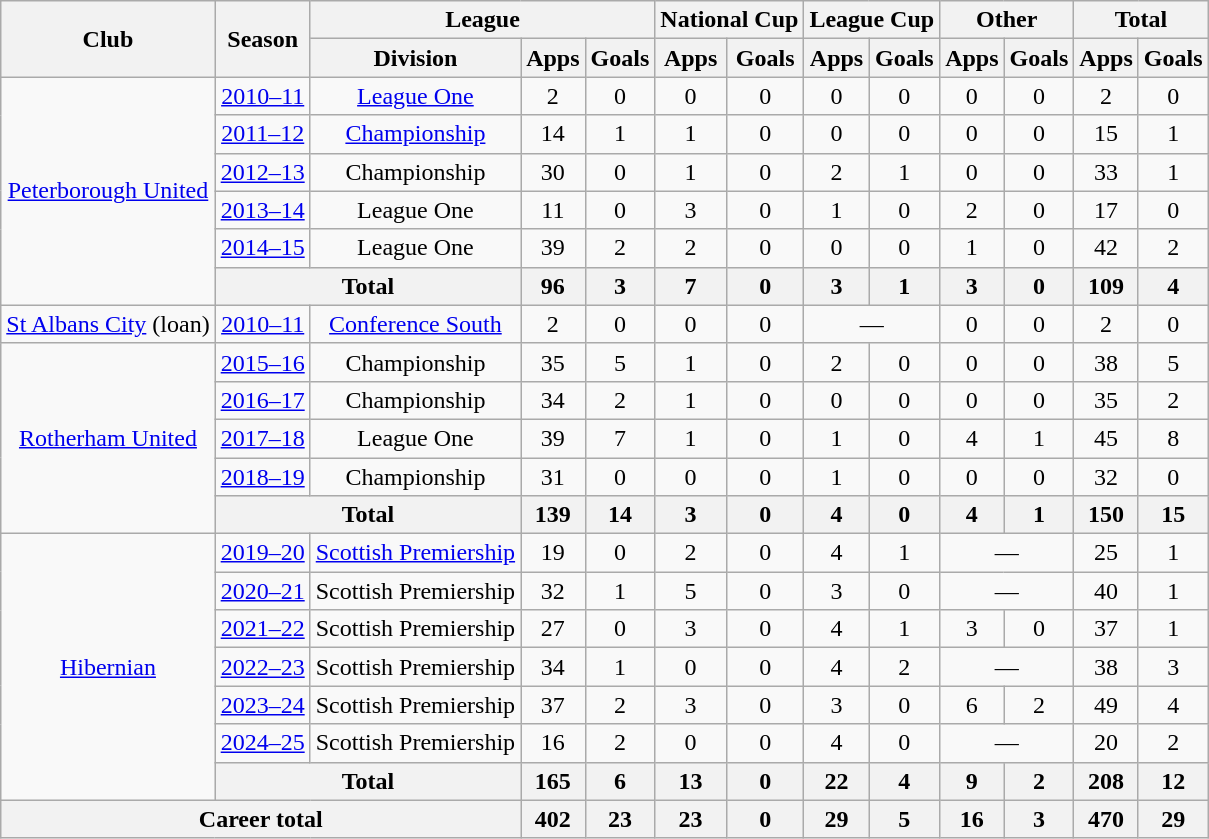<table class="wikitable" style="text-align: center">
<tr>
<th rowspan="2">Club</th>
<th rowspan="2">Season</th>
<th colspan="3">League</th>
<th colspan="2">National Cup</th>
<th colspan="2">League Cup</th>
<th colspan="2">Other</th>
<th colspan="2">Total</th>
</tr>
<tr>
<th>Division</th>
<th>Apps</th>
<th>Goals</th>
<th>Apps</th>
<th>Goals</th>
<th>Apps</th>
<th>Goals</th>
<th>Apps</th>
<th>Goals</th>
<th>Apps</th>
<th>Goals</th>
</tr>
<tr>
<td rowspan="6"><a href='#'>Peterborough United</a></td>
<td><a href='#'>2010–11</a></td>
<td><a href='#'>League One</a></td>
<td>2</td>
<td>0</td>
<td>0</td>
<td>0</td>
<td>0</td>
<td>0</td>
<td>0</td>
<td>0</td>
<td>2</td>
<td>0</td>
</tr>
<tr>
<td><a href='#'>2011–12</a></td>
<td><a href='#'>Championship</a></td>
<td>14</td>
<td>1</td>
<td>1</td>
<td>0</td>
<td>0</td>
<td>0</td>
<td>0</td>
<td>0</td>
<td>15</td>
<td>1</td>
</tr>
<tr>
<td><a href='#'>2012–13</a></td>
<td>Championship</td>
<td>30</td>
<td>0</td>
<td>1</td>
<td>0</td>
<td>2</td>
<td>1</td>
<td>0</td>
<td>0</td>
<td>33</td>
<td>1</td>
</tr>
<tr>
<td><a href='#'>2013–14</a></td>
<td>League One</td>
<td>11</td>
<td>0</td>
<td>3</td>
<td>0</td>
<td>1</td>
<td>0</td>
<td>2</td>
<td>0</td>
<td>17</td>
<td>0</td>
</tr>
<tr>
<td><a href='#'>2014–15</a></td>
<td>League One</td>
<td>39</td>
<td>2</td>
<td>2</td>
<td>0</td>
<td>0</td>
<td>0</td>
<td>1</td>
<td>0</td>
<td>42</td>
<td>2</td>
</tr>
<tr>
<th colspan="2">Total</th>
<th>96</th>
<th>3</th>
<th>7</th>
<th>0</th>
<th>3</th>
<th>1</th>
<th>3</th>
<th>0</th>
<th>109</th>
<th>4</th>
</tr>
<tr>
<td><a href='#'>St Albans City</a> (loan)</td>
<td><a href='#'>2010–11</a></td>
<td><a href='#'>Conference South</a></td>
<td>2</td>
<td>0</td>
<td>0</td>
<td>0</td>
<td colspan="2">—</td>
<td>0</td>
<td>0</td>
<td>2</td>
<td>0</td>
</tr>
<tr>
<td rowspan="5"><a href='#'>Rotherham United</a></td>
<td><a href='#'>2015–16</a></td>
<td>Championship</td>
<td>35</td>
<td>5</td>
<td>1</td>
<td>0</td>
<td>2</td>
<td>0</td>
<td>0</td>
<td>0</td>
<td>38</td>
<td>5</td>
</tr>
<tr>
<td><a href='#'>2016–17</a></td>
<td>Championship</td>
<td>34</td>
<td>2</td>
<td>1</td>
<td>0</td>
<td>0</td>
<td>0</td>
<td>0</td>
<td>0</td>
<td>35</td>
<td>2</td>
</tr>
<tr>
<td><a href='#'>2017–18</a></td>
<td>League One</td>
<td>39</td>
<td>7</td>
<td>1</td>
<td>0</td>
<td>1</td>
<td>0</td>
<td>4</td>
<td>1</td>
<td>45</td>
<td>8</td>
</tr>
<tr>
<td><a href='#'>2018–19</a></td>
<td>Championship</td>
<td>31</td>
<td>0</td>
<td>0</td>
<td>0</td>
<td>1</td>
<td>0</td>
<td>0</td>
<td>0</td>
<td>32</td>
<td>0</td>
</tr>
<tr>
<th colspan="2">Total</th>
<th>139</th>
<th>14</th>
<th>3</th>
<th>0</th>
<th>4</th>
<th>0</th>
<th>4</th>
<th>1</th>
<th>150</th>
<th>15</th>
</tr>
<tr>
<td rowspan="7"><a href='#'>Hibernian</a></td>
<td><a href='#'>2019–20</a></td>
<td><a href='#'>Scottish Premiership</a></td>
<td>19</td>
<td>0</td>
<td>2</td>
<td>0</td>
<td>4</td>
<td>1</td>
<td colspan="2">—</td>
<td>25</td>
<td>1</td>
</tr>
<tr>
<td><a href='#'>2020–21</a></td>
<td>Scottish Premiership</td>
<td>32</td>
<td>1</td>
<td>5</td>
<td>0</td>
<td>3</td>
<td>0</td>
<td colspan="2">—</td>
<td>40</td>
<td>1</td>
</tr>
<tr>
<td><a href='#'>2021–22</a></td>
<td>Scottish Premiership</td>
<td>27</td>
<td>0</td>
<td>3</td>
<td>0</td>
<td>4</td>
<td>1</td>
<td>3</td>
<td>0</td>
<td>37</td>
<td>1</td>
</tr>
<tr>
<td><a href='#'>2022–23</a></td>
<td>Scottish Premiership</td>
<td>34</td>
<td>1</td>
<td>0</td>
<td>0</td>
<td>4</td>
<td>2</td>
<td colspan="2">—</td>
<td>38</td>
<td>3</td>
</tr>
<tr>
<td><a href='#'>2023–24</a></td>
<td>Scottish Premiership</td>
<td>37</td>
<td>2</td>
<td>3</td>
<td>0</td>
<td>3</td>
<td>0</td>
<td>6</td>
<td>2</td>
<td>49</td>
<td>4</td>
</tr>
<tr>
<td><a href='#'>2024–25</a></td>
<td>Scottish Premiership</td>
<td>16</td>
<td>2</td>
<td>0</td>
<td>0</td>
<td>4</td>
<td>0</td>
<td colspan="2">—</td>
<td>20</td>
<td>2</td>
</tr>
<tr>
<th colspan="2">Total</th>
<th>165</th>
<th>6</th>
<th>13</th>
<th>0</th>
<th>22</th>
<th>4</th>
<th>9</th>
<th>2</th>
<th>208</th>
<th>12</th>
</tr>
<tr>
<th colspan="3">Career total</th>
<th>402</th>
<th>23</th>
<th>23</th>
<th>0</th>
<th>29</th>
<th>5</th>
<th>16</th>
<th>3</th>
<th>470</th>
<th>29</th>
</tr>
</table>
